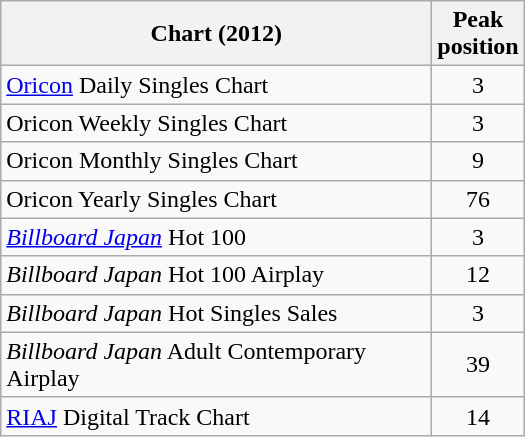<table class="wikitable sortable" border="1">
<tr>
<th width="280">Chart (2012)</th>
<th>Peak<br>position</th>
</tr>
<tr>
<td><a href='#'>Oricon</a> Daily Singles Chart</td>
<td style="text-align:center;">3</td>
</tr>
<tr>
<td>Oricon Weekly Singles Chart</td>
<td style="text-align:center;">3</td>
</tr>
<tr>
<td>Oricon Monthly Singles Chart</td>
<td style="text-align:center;">9</td>
</tr>
<tr>
<td>Oricon Yearly Singles Chart</td>
<td style="text-align:center;">76</td>
</tr>
<tr>
<td><em><a href='#'>Billboard Japan</a></em> Hot 100</td>
<td style="text-align:center;">3</td>
</tr>
<tr>
<td><em>Billboard Japan</em> Hot 100 Airplay</td>
<td style="text-align:center;">12</td>
</tr>
<tr>
<td><em>Billboard Japan</em> Hot Singles Sales</td>
<td style="text-align:center;">3</td>
</tr>
<tr>
<td><em>Billboard Japan</em> Adult Contemporary Airplay</td>
<td style="text-align:center;">39</td>
</tr>
<tr>
<td><a href='#'>RIAJ</a> Digital Track Chart</td>
<td style="text-align:center;">14</td>
</tr>
</table>
